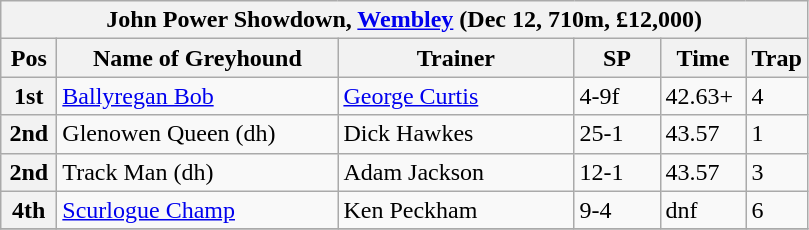<table class="wikitable">
<tr>
<th colspan="6">John Power Showdown, <a href='#'>Wembley</a> (Dec 12, 710m, £12,000)</th>
</tr>
<tr>
<th width=30>Pos</th>
<th width=180>Name of Greyhound</th>
<th width=150>Trainer</th>
<th width=50>SP</th>
<th width=50>Time</th>
<th width=30>Trap</th>
</tr>
<tr>
<th>1st</th>
<td><a href='#'>Ballyregan Bob</a></td>
<td><a href='#'>George Curtis</a></td>
<td>4-9f</td>
<td>42.63+</td>
<td>4</td>
</tr>
<tr>
<th>2nd</th>
<td>Glenowen Queen (dh)</td>
<td>Dick Hawkes</td>
<td>25-1</td>
<td>43.57</td>
<td>1</td>
</tr>
<tr>
<th>2nd</th>
<td>Track Man (dh)</td>
<td>Adam Jackson</td>
<td>12-1</td>
<td>43.57</td>
<td>3</td>
</tr>
<tr>
<th>4th</th>
<td><a href='#'>Scurlogue Champ</a></td>
<td>Ken Peckham</td>
<td>9-4</td>
<td>dnf</td>
<td>6</td>
</tr>
<tr>
</tr>
</table>
